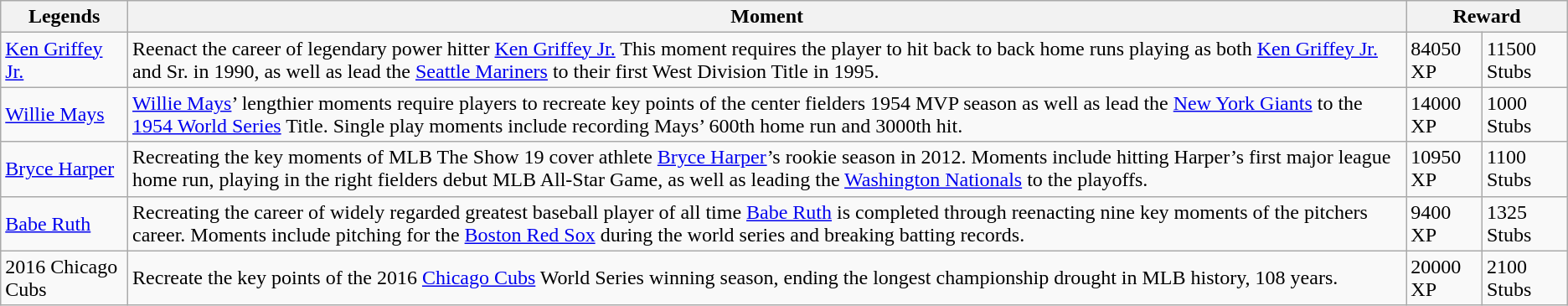<table class="wikitable">
<tr>
<th>Legends</th>
<th>Moment</th>
<th colspan="2">Reward</th>
</tr>
<tr>
<td><a href='#'>Ken Griffey Jr.</a></td>
<td>Reenact the career of legendary power hitter <a href='#'>Ken Griffey Jr.</a> This moment requires the player to hit back to back home runs playing as both <a href='#'>Ken Griffey Jr.</a> and Sr. in 1990, as well as lead the <a href='#'>Seattle Mariners</a> to their first West Division Title in 1995.</td>
<td>84050 XP</td>
<td>11500 Stubs</td>
</tr>
<tr>
<td><a href='#'>Willie Mays</a></td>
<td><a href='#'>Willie Mays</a>’ lengthier moments require players to recreate key points of the center fielders 1954 MVP season as well as lead the <a href='#'>New York Giants</a> to the <a href='#'>1954 World Series</a> Title. Single play moments include recording Mays’ 600th home run and 3000th hit.</td>
<td>14000 XP</td>
<td>1000 Stubs</td>
</tr>
<tr>
<td><a href='#'>Bryce Harper</a></td>
<td>Recreating the key moments of MLB The Show 19 cover athlete <a href='#'>Bryce Harper</a>’s rookie season in 2012. Moments include hitting Harper’s first major league home run, playing in the right fielders debut MLB All-Star Game, as well as leading the <a href='#'>Washington Nationals</a> to the playoffs. </td>
<td>10950 XP</td>
<td>1100 Stubs</td>
</tr>
<tr>
<td><a href='#'>Babe Ruth</a></td>
<td>Recreating the career of widely regarded greatest baseball player of all time <a href='#'>Babe Ruth</a> is completed through reenacting nine key moments of the pitchers career. Moments include pitching for the <a href='#'>Boston Red Sox</a> during the world series and breaking batting records.</td>
<td>9400 XP</td>
<td>1325 Stubs</td>
</tr>
<tr>
<td>2016 Chicago Cubs</td>
<td>Recreate the key points of the 2016 <a href='#'>Chicago Cubs</a> World Series winning season, ending the longest championship drought in MLB history, 108 years.</td>
<td>20000 XP</td>
<td>2100 Stubs</td>
</tr>
</table>
